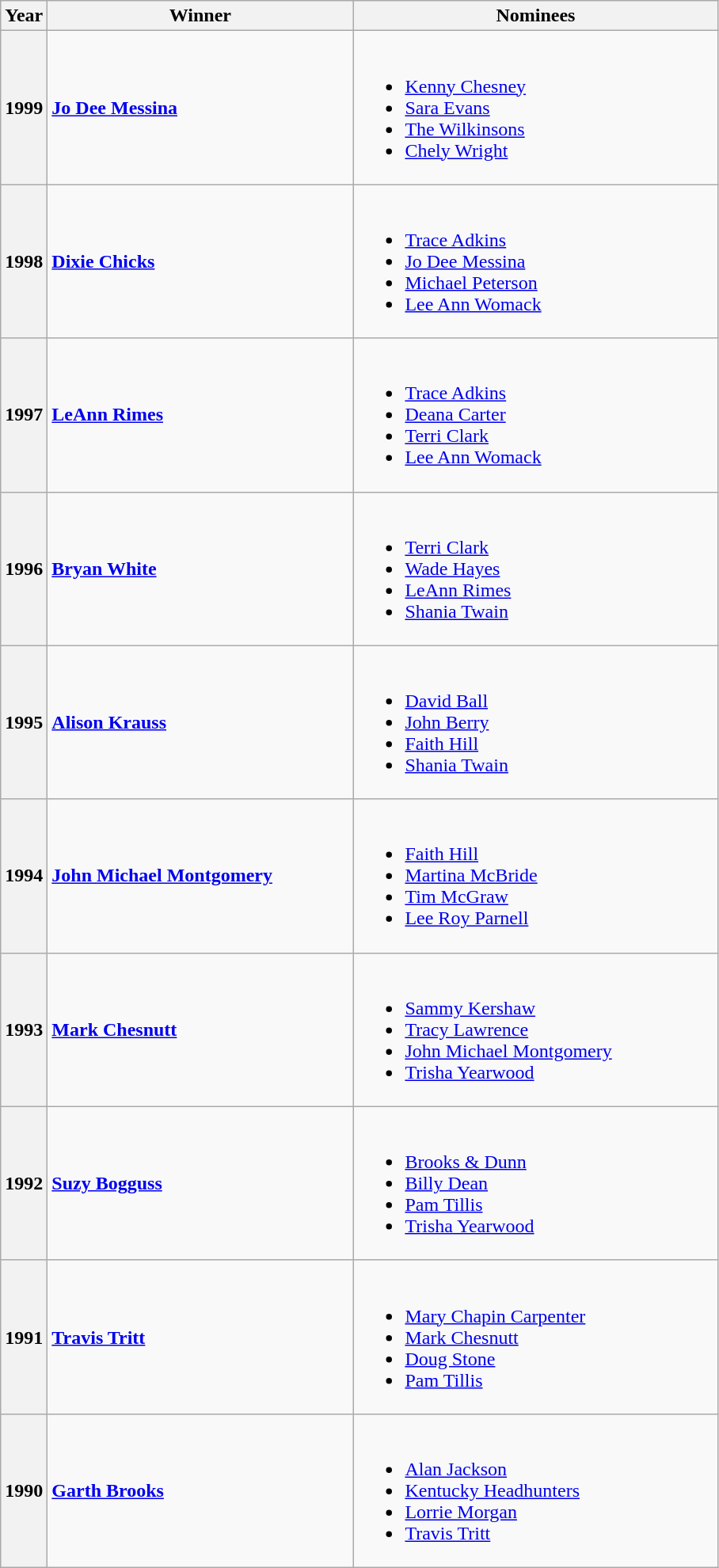<table class="wikitable sortable">
<tr>
<th bgcolor="#efefef">Year</th>
<th bgcolor="#efefef" width=250px>Winner</th>
<th bgcolor="#efefef" width=300px class=unsortable>Nominees</th>
</tr>
<tr>
<th scope="row">1999</th>
<td> <strong><a href='#'>Jo Dee Messina</a></strong></td>
<td><br><ul><li><a href='#'>Kenny Chesney</a></li><li><a href='#'>Sara Evans</a></li><li><a href='#'>The Wilkinsons</a></li><li><a href='#'>Chely Wright</a></li></ul></td>
</tr>
<tr>
<th scope="row">1998</th>
<td> <strong><a href='#'>Dixie Chicks</a></strong></td>
<td><br><ul><li><a href='#'>Trace Adkins</a></li><li><a href='#'>Jo Dee Messina</a></li><li><a href='#'>Michael Peterson</a></li><li><a href='#'>Lee Ann Womack</a></li></ul></td>
</tr>
<tr>
<th scope="row">1997</th>
<td> <strong><a href='#'>LeAnn Rimes</a></strong></td>
<td><br><ul><li><a href='#'>Trace Adkins</a></li><li><a href='#'>Deana Carter</a></li><li><a href='#'>Terri Clark</a></li><li><a href='#'>Lee Ann Womack</a></li></ul></td>
</tr>
<tr>
<th scope="row">1996</th>
<td> <strong><a href='#'>Bryan White</a></strong></td>
<td><br><ul><li><a href='#'>Terri Clark</a></li><li><a href='#'>Wade Hayes</a></li><li><a href='#'>LeAnn Rimes</a></li><li><a href='#'>Shania Twain</a></li></ul></td>
</tr>
<tr>
<th scope="row">1995</th>
<td> <strong><a href='#'>Alison Krauss</a></strong></td>
<td><br><ul><li><a href='#'>David Ball</a></li><li><a href='#'>John Berry</a></li><li><a href='#'>Faith Hill</a></li><li><a href='#'>Shania Twain</a></li></ul></td>
</tr>
<tr>
<th scope="row">1994</th>
<td> <strong><a href='#'>John Michael Montgomery</a></strong></td>
<td><br><ul><li><a href='#'>Faith Hill</a></li><li><a href='#'>Martina McBride</a></li><li><a href='#'>Tim McGraw</a></li><li><a href='#'>Lee Roy Parnell</a></li></ul></td>
</tr>
<tr>
<th scope="row">1993</th>
<td> <strong><a href='#'>Mark Chesnutt</a></strong></td>
<td><br><ul><li><a href='#'>Sammy Kershaw</a></li><li><a href='#'>Tracy Lawrence</a></li><li><a href='#'>John Michael Montgomery</a></li><li><a href='#'>Trisha Yearwood</a></li></ul></td>
</tr>
<tr>
<th scope="row">1992</th>
<td> <strong><a href='#'>Suzy Bogguss</a></strong></td>
<td><br><ul><li><a href='#'>Brooks & Dunn</a></li><li><a href='#'>Billy Dean</a></li><li><a href='#'>Pam Tillis</a></li><li><a href='#'>Trisha Yearwood</a></li></ul></td>
</tr>
<tr>
<th scope="row">1991</th>
<td> <strong><a href='#'>Travis Tritt</a></strong></td>
<td><br><ul><li><a href='#'>Mary Chapin Carpenter</a></li><li><a href='#'>Mark Chesnutt</a></li><li><a href='#'>Doug Stone</a></li><li><a href='#'>Pam Tillis</a></li></ul></td>
</tr>
<tr>
<th scope="row">1990</th>
<td> <strong><a href='#'>Garth Brooks</a></strong></td>
<td><br><ul><li><a href='#'>Alan Jackson</a></li><li><a href='#'>Kentucky Headhunters</a></li><li><a href='#'>Lorrie Morgan</a></li><li><a href='#'>Travis Tritt</a></li></ul></td>
</tr>
</table>
